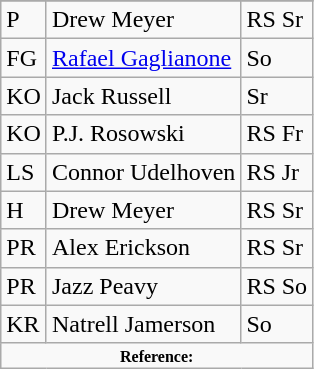<table class="wikitable">
<tr>
</tr>
<tr>
<td>P</td>
<td>Drew Meyer</td>
<td>RS Sr</td>
</tr>
<tr>
<td>FG</td>
<td><a href='#'>Rafael Gaglianone</a></td>
<td>So</td>
</tr>
<tr>
<td>KO</td>
<td>Jack Russell</td>
<td>Sr</td>
</tr>
<tr>
<td>KO</td>
<td>P.J. Rosowski</td>
<td>RS Fr</td>
</tr>
<tr>
<td>LS</td>
<td>Connor Udelhoven</td>
<td>RS Jr</td>
</tr>
<tr>
<td>H</td>
<td>Drew Meyer</td>
<td>RS Sr</td>
</tr>
<tr>
<td>PR</td>
<td>Alex Erickson</td>
<td>RS Sr</td>
</tr>
<tr>
<td>PR</td>
<td>Jazz Peavy</td>
<td>RS So</td>
</tr>
<tr>
<td>KR</td>
<td>Natrell Jamerson</td>
<td>So</td>
</tr>
<tr>
<td colspan="3"  style="font-size:8pt; text-align:center;"><strong>Reference:</strong></td>
</tr>
</table>
